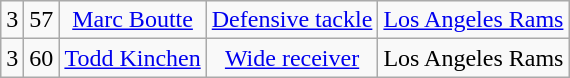<table class="wikitable" style="text-align:center">
<tr>
<td>3</td>
<td>57</td>
<td><a href='#'>Marc Boutte</a></td>
<td><a href='#'>Defensive tackle</a></td>
<td><a href='#'>Los Angeles Rams</a></td>
</tr>
<tr>
<td>3</td>
<td>60</td>
<td><a href='#'>Todd Kinchen</a></td>
<td><a href='#'>Wide receiver</a></td>
<td>Los Angeles Rams</td>
</tr>
</table>
